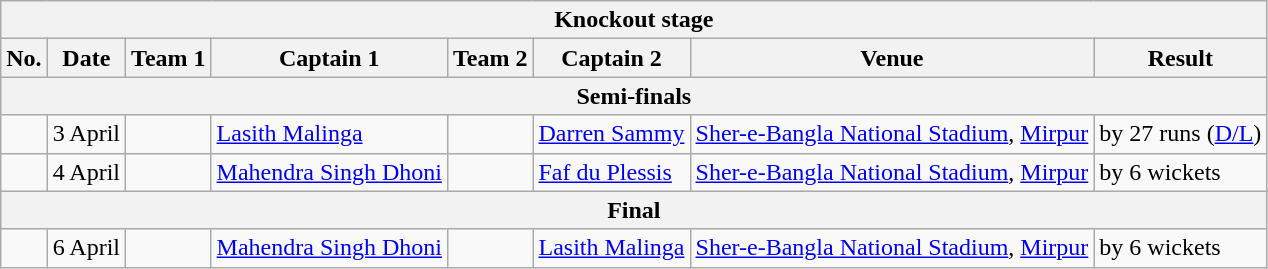<table class="wikitable">
<tr>
<th colspan="8">Knockout stage</th>
</tr>
<tr>
<th>No.</th>
<th>Date</th>
<th>Team 1</th>
<th>Captain 1</th>
<th>Team 2</th>
<th>Captain 2</th>
<th>Venue</th>
<th>Result</th>
</tr>
<tr>
<th colspan="8">Semi-finals</th>
</tr>
<tr>
<td></td>
<td>3 April</td>
<td></td>
<td><a href='#'>Lasith Malinga</a></td>
<td></td>
<td><a href='#'>Darren Sammy</a></td>
<td><a href='#'>Sher-e-Bangla National Stadium</a>, <a href='#'>Mirpur</a></td>
<td> by 27 runs (<a href='#'>D/L</a>)</td>
</tr>
<tr>
<td></td>
<td>4 April</td>
<td></td>
<td><a href='#'>Mahendra Singh Dhoni</a></td>
<td></td>
<td><a href='#'>Faf du Plessis</a></td>
<td><a href='#'>Sher-e-Bangla National Stadium</a>, <a href='#'>Mirpur</a></td>
<td> by 6 wickets</td>
</tr>
<tr>
<th colspan="8">Final</th>
</tr>
<tr>
<td></td>
<td>6 April</td>
<td></td>
<td><a href='#'>Mahendra Singh Dhoni</a></td>
<td></td>
<td><a href='#'>Lasith Malinga</a></td>
<td><a href='#'>Sher-e-Bangla National Stadium</a>, <a href='#'>Mirpur</a></td>
<td> by 6 wickets</td>
</tr>
</table>
